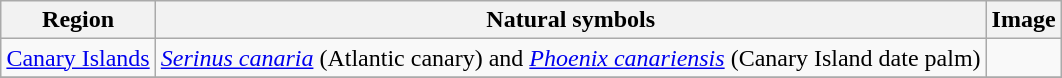<table class="wikitable" style="margin:1em auto;">
<tr>
<th>Region</th>
<th>Natural symbols</th>
<th>Image</th>
</tr>
<tr>
<td> <a href='#'>Canary Islands</a></td>
<td><em><a href='#'>Serinus canaria</a></em> (Atlantic canary) and <em><a href='#'>Phoenix canariensis</a></em> (Canary Island date palm)</td>
<td> </td>
</tr>
<tr>
</tr>
</table>
